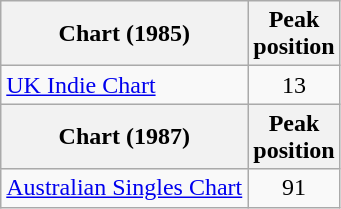<table class="wikitable sortable">
<tr>
<th>Chart (1985)</th>
<th>Peak<br>position</th>
</tr>
<tr>
<td><a href='#'>UK Indie Chart</a></td>
<td style="text-align:center;">13</td>
</tr>
<tr>
<th scope="col">Chart (1987)</th>
<th scope="col">Peak<br>position</th>
</tr>
<tr>
<td><a href='#'>Australian Singles Chart</a></td>
<td style="text-align:center;">91</td>
</tr>
</table>
